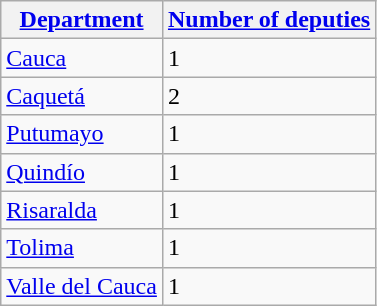<table class="wikitable">
<tr>
<th><strong><a href='#'>Department</a></strong></th>
<th><strong><a href='#'>Number of deputies</a></strong></th>
</tr>
<tr>
<td rowspan="1"><a href='#'>Cauca</a></td>
<td>1</td>
</tr>
<tr>
<td rowspan="1"><a href='#'>Caquetá</a></td>
<td>2</td>
</tr>
<tr>
<td rowspan="1"><a href='#'>Putumayo</a></td>
<td>1</td>
</tr>
<tr>
<td rowspan="1"><a href='#'>Quindío</a></td>
<td>1</td>
</tr>
<tr>
<td rowspan="1"><a href='#'>Risaralda</a></td>
<td>1</td>
</tr>
<tr>
<td rowspan="1"><a href='#'>Tolima</a></td>
<td>1</td>
</tr>
<tr>
<td rowspan="1"><a href='#'>Valle del Cauca</a></td>
<td>1</td>
</tr>
</table>
